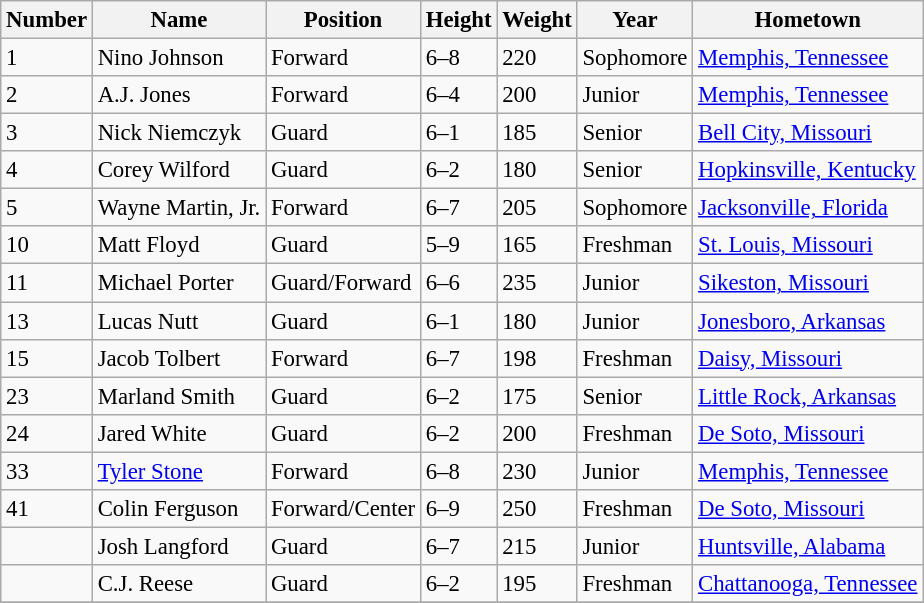<table class="wikitable" style="font-size: 95%;">
<tr>
<th>Number</th>
<th>Name</th>
<th>Position</th>
<th>Height</th>
<th>Weight</th>
<th>Year</th>
<th>Hometown</th>
</tr>
<tr>
<td>1</td>
<td>Nino Johnson</td>
<td>Forward</td>
<td>6–8</td>
<td>220</td>
<td>Sophomore</td>
<td><a href='#'>Memphis, Tennessee</a></td>
</tr>
<tr>
<td>2</td>
<td>A.J. Jones</td>
<td>Forward</td>
<td>6–4</td>
<td>200</td>
<td>Junior</td>
<td><a href='#'>Memphis, Tennessee</a></td>
</tr>
<tr>
<td>3</td>
<td>Nick Niemczyk</td>
<td>Guard</td>
<td>6–1</td>
<td>185</td>
<td>Senior</td>
<td><a href='#'>Bell City, Missouri</a></td>
</tr>
<tr>
<td>4</td>
<td>Corey Wilford</td>
<td>Guard</td>
<td>6–2</td>
<td>180</td>
<td>Senior</td>
<td><a href='#'>Hopkinsville, Kentucky</a></td>
</tr>
<tr>
<td>5</td>
<td>Wayne Martin, Jr.</td>
<td>Forward</td>
<td>6–7</td>
<td>205</td>
<td>Sophomore</td>
<td><a href='#'>Jacksonville, Florida</a></td>
</tr>
<tr>
<td>10</td>
<td>Matt Floyd</td>
<td>Guard</td>
<td>5–9</td>
<td>165</td>
<td>Freshman</td>
<td><a href='#'>St. Louis, Missouri</a></td>
</tr>
<tr>
<td>11</td>
<td>Michael Porter</td>
<td>Guard/Forward</td>
<td>6–6</td>
<td>235</td>
<td>Junior</td>
<td><a href='#'>Sikeston, Missouri</a></td>
</tr>
<tr>
<td>13</td>
<td>Lucas Nutt</td>
<td>Guard</td>
<td>6–1</td>
<td>180</td>
<td>Junior</td>
<td><a href='#'>Jonesboro, Arkansas</a></td>
</tr>
<tr>
<td>15</td>
<td>Jacob Tolbert</td>
<td>Forward</td>
<td>6–7</td>
<td>198</td>
<td>Freshman</td>
<td><a href='#'>Daisy, Missouri</a></td>
</tr>
<tr>
<td>23</td>
<td>Marland Smith</td>
<td>Guard</td>
<td>6–2</td>
<td>175</td>
<td>Senior</td>
<td><a href='#'>Little Rock, Arkansas</a></td>
</tr>
<tr>
<td>24</td>
<td>Jared White</td>
<td>Guard</td>
<td>6–2</td>
<td>200</td>
<td>Freshman</td>
<td><a href='#'>De Soto, Missouri</a></td>
</tr>
<tr>
<td>33</td>
<td><a href='#'>Tyler Stone</a></td>
<td>Forward</td>
<td>6–8</td>
<td>230</td>
<td>Junior</td>
<td><a href='#'>Memphis, Tennessee</a></td>
</tr>
<tr>
<td>41</td>
<td>Colin Ferguson</td>
<td>Forward/Center</td>
<td>6–9</td>
<td>250</td>
<td>Freshman</td>
<td><a href='#'>De Soto, Missouri</a></td>
</tr>
<tr>
<td></td>
<td>Josh Langford</td>
<td>Guard</td>
<td>6–7</td>
<td>215</td>
<td>Junior</td>
<td><a href='#'>Huntsville, Alabama</a></td>
</tr>
<tr>
<td></td>
<td>C.J. Reese</td>
<td>Guard</td>
<td>6–2</td>
<td>195</td>
<td>Freshman</td>
<td><a href='#'>Chattanooga, Tennessee</a></td>
</tr>
<tr>
</tr>
</table>
